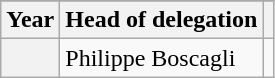<table class="wikitable plainrowheaders">
<tr>
</tr>
<tr>
<th>Year</th>
<th>Head of delegation</th>
<th></th>
</tr>
<tr>
<th scope="row"></th>
<td>Philippe Boscagli</td>
<td align="center"></td>
</tr>
</table>
